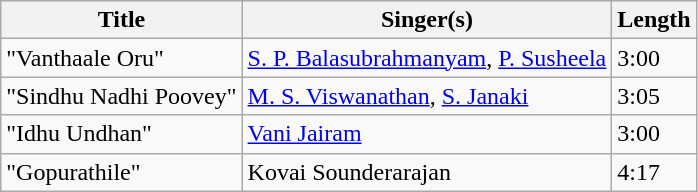<table class="wikitable">
<tr>
<th>Title</th>
<th>Singer(s)</th>
<th>Length</th>
</tr>
<tr>
<td>"Vanthaale Oru"</td>
<td><a href='#'>S. P. Balasubrahmanyam</a>, <a href='#'>P. Susheela</a></td>
<td>3:00</td>
</tr>
<tr>
<td>"Sindhu Nadhi Poovey"</td>
<td><a href='#'>M. S. Viswanathan</a>, <a href='#'>S. Janaki</a></td>
<td>3:05</td>
</tr>
<tr>
<td>"Idhu Undhan"</td>
<td><a href='#'>Vani Jairam</a></td>
<td>3:00</td>
</tr>
<tr>
<td>"Gopurathile"</td>
<td>Kovai Sounderarajan</td>
<td>4:17</td>
</tr>
</table>
